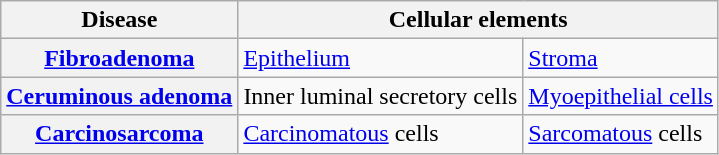<table class="wikitable">
<tr>
<th>Disease</th>
<th colspan=2>Cellular elements</th>
</tr>
<tr>
<th><a href='#'>Fibroadenoma</a></th>
<td><a href='#'>Epithelium</a></td>
<td><a href='#'>Stroma</a></td>
</tr>
<tr>
<th><a href='#'>Ceruminous adenoma</a></th>
<td>Inner luminal secretory cells</td>
<td><a href='#'>Myoepithelial cells</a></td>
</tr>
<tr>
<th><a href='#'>Carcinosarcoma</a></th>
<td><a href='#'>Carcinomatous</a> cells</td>
<td><a href='#'>Sarcomatous</a> cells</td>
</tr>
</table>
